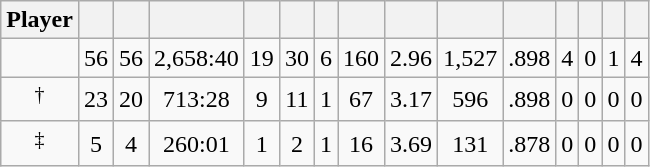<table class="wikitable sortable" style="text-align:center;">
<tr>
<th>Player</th>
<th></th>
<th></th>
<th></th>
<th></th>
<th></th>
<th></th>
<th></th>
<th></th>
<th></th>
<th></th>
<th></th>
<th></th>
<th></th>
<th></th>
</tr>
<tr>
<td></td>
<td>56</td>
<td>56</td>
<td>2,658:40</td>
<td>19</td>
<td>30</td>
<td>6</td>
<td>160</td>
<td>2.96</td>
<td>1,527</td>
<td>.898</td>
<td>4</td>
<td>0</td>
<td>1</td>
<td>4</td>
</tr>
<tr>
<td><sup>†</sup></td>
<td>23</td>
<td>20</td>
<td>713:28</td>
<td>9</td>
<td>11</td>
<td>1</td>
<td>67</td>
<td>3.17</td>
<td>596</td>
<td>.898</td>
<td>0</td>
<td>0</td>
<td>0</td>
<td>0</td>
</tr>
<tr>
<td><sup>‡</sup></td>
<td>5</td>
<td>4</td>
<td>260:01</td>
<td>1</td>
<td>2</td>
<td>1</td>
<td>16</td>
<td>3.69</td>
<td>131</td>
<td>.878</td>
<td>0</td>
<td>0</td>
<td>0</td>
<td>0</td>
</tr>
</table>
